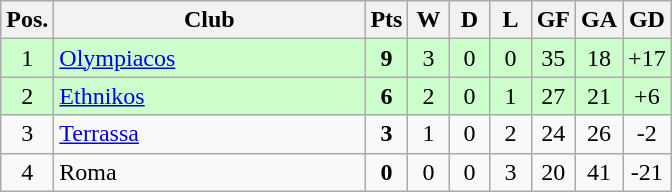<table class="wikitable" style="text-align:center;">
<tr>
<th>Pos.</th>
<th width="200">Club</th>
<th width="20">Pts</th>
<th width="20">W</th>
<th width="20">D</th>
<th width="20">L</th>
<th width="20">GF</th>
<th width="20">GA</th>
<th width="25">GD</th>
</tr>
<tr align="center" bgcolor="ccffcc">
<td>1</td>
<td align="left"> <a href='#'>Olympiacos</a></td>
<td><strong>9</strong></td>
<td>3</td>
<td>0</td>
<td>0</td>
<td>35</td>
<td>18</td>
<td>+17</td>
</tr>
<tr align="center" bgcolor="ccffcc">
<td>2</td>
<td align="left"> <a href='#'>Ethnikos</a></td>
<td><strong>6</strong></td>
<td>2</td>
<td>0</td>
<td>1</td>
<td>27</td>
<td>21</td>
<td>+6</td>
</tr>
<tr align="center">
<td>3</td>
<td align="left"> <a href='#'>Terrassa</a></td>
<td><strong>3</strong></td>
<td>1</td>
<td>0</td>
<td>2</td>
<td>24</td>
<td>26</td>
<td>-2</td>
</tr>
<tr align="center">
<td>4</td>
<td align="left"> Roma</td>
<td><strong>0</strong></td>
<td>0</td>
<td>0</td>
<td>3</td>
<td>20</td>
<td>41</td>
<td>-21</td>
</tr>
</table>
